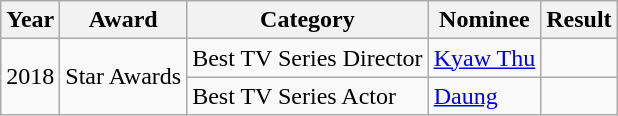<table class="wikitable">
<tr>
<th>Year</th>
<th>Award</th>
<th>Category</th>
<th>Nominee</th>
<th>Result</th>
</tr>
<tr>
<td scope="row" rowspan="2">2018</td>
<td scope="row" rowspan="2">Star Awards</td>
<td>Best TV Series Director</td>
<td><a href='#'>Kyaw Thu</a></td>
<td></td>
</tr>
<tr>
<td>Best TV Series Actor</td>
<td><a href='#'>Daung</a></td>
<td></td>
</tr>
</table>
